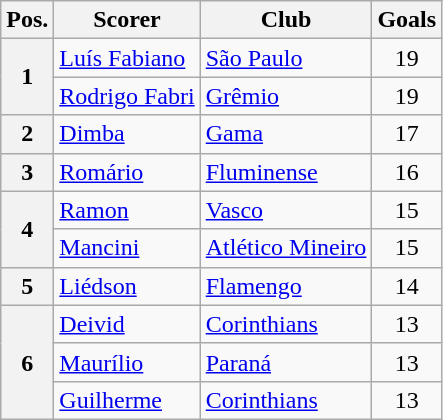<table class="wikitable" style="text-align:center">
<tr>
<th>Pos.</th>
<th>Scorer</th>
<th>Club</th>
<th>Goals</th>
</tr>
<tr>
<th rowspan="2">1</th>
<td align="left"> <a href='#'>Luís Fabiano</a></td>
<td align="left"><a href='#'>São Paulo</a></td>
<td>19</td>
</tr>
<tr>
<td align="left"> <a href='#'>Rodrigo Fabri</a></td>
<td align="left"><a href='#'>Grêmio</a></td>
<td>19</td>
</tr>
<tr>
<th>2</th>
<td align="left"> <a href='#'>Dimba</a></td>
<td align="left"><a href='#'>Gama</a></td>
<td>17</td>
</tr>
<tr>
<th>3</th>
<td align="left"> <a href='#'>Romário</a></td>
<td align="left"><a href='#'>Fluminense</a></td>
<td>16</td>
</tr>
<tr>
<th rowspan="2">4</th>
<td align="left"> <a href='#'>Ramon</a></td>
<td align="left"><a href='#'>Vasco</a></td>
<td>15</td>
</tr>
<tr>
<td align="left"> <a href='#'>Mancini</a></td>
<td align="left"><a href='#'>Atlético Mineiro</a></td>
<td>15</td>
</tr>
<tr>
<th>5</th>
<td align="left"> <a href='#'>Liédson</a></td>
<td align="left"><a href='#'>Flamengo</a></td>
<td>14</td>
</tr>
<tr>
<th rowspan="3">6</th>
<td align="left"> <a href='#'>Deivid</a></td>
<td align="left"><a href='#'>Corinthians</a></td>
<td>13</td>
</tr>
<tr>
<td align="left"> <a href='#'>Maurílio</a></td>
<td align="left"><a href='#'>Paraná</a></td>
<td>13</td>
</tr>
<tr>
<td align="left"> <a href='#'>Guilherme</a></td>
<td align="left"><a href='#'>Corinthians</a></td>
<td>13</td>
</tr>
</table>
